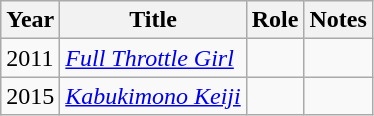<table class="wikitable sortable">
<tr>
<th>Year</th>
<th>Title</th>
<th>Role</th>
<th class="unsortable">Notes</th>
</tr>
<tr>
<td>2011</td>
<td><em><a href='#'>Full Throttle Girl</a></em></td>
<td></td>
<td></td>
</tr>
<tr>
<td>2015</td>
<td><em><a href='#'>Kabukimono Keiji</a></em></td>
<td></td>
<td></td>
</tr>
</table>
